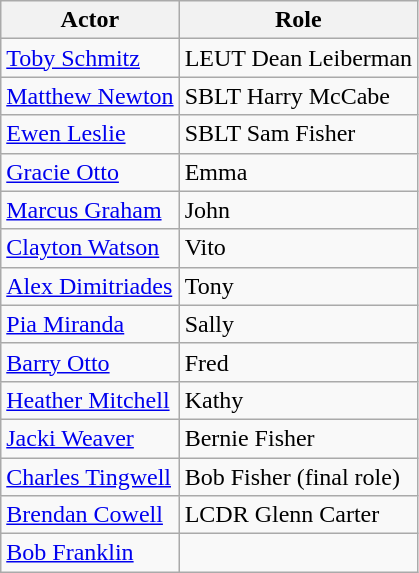<table class="wikitable">
<tr>
<th>Actor</th>
<th>Role</th>
</tr>
<tr>
<td><a href='#'>Toby Schmitz</a></td>
<td>LEUT Dean Leiberman</td>
</tr>
<tr>
<td><a href='#'>Matthew Newton</a></td>
<td>SBLT Harry McCabe</td>
</tr>
<tr>
<td><a href='#'>Ewen Leslie</a></td>
<td>SBLT Sam Fisher</td>
</tr>
<tr>
<td><a href='#'>Gracie Otto</a></td>
<td>Emma</td>
</tr>
<tr>
<td><a href='#'>Marcus Graham</a></td>
<td>John</td>
</tr>
<tr>
<td><a href='#'>Clayton Watson</a></td>
<td>Vito</td>
</tr>
<tr>
<td><a href='#'>Alex Dimitriades</a></td>
<td>Tony</td>
</tr>
<tr>
<td><a href='#'>Pia Miranda</a></td>
<td>Sally</td>
</tr>
<tr>
<td><a href='#'>Barry Otto</a></td>
<td>Fred</td>
</tr>
<tr>
<td><a href='#'>Heather Mitchell</a></td>
<td>Kathy</td>
</tr>
<tr>
<td><a href='#'>Jacki Weaver</a></td>
<td>Bernie Fisher</td>
</tr>
<tr>
<td><a href='#'>Charles Tingwell</a></td>
<td>Bob Fisher (final role)</td>
</tr>
<tr>
<td><a href='#'>Brendan Cowell</a></td>
<td>LCDR Glenn Carter</td>
</tr>
<tr>
<td><a href='#'>Bob Franklin</a></td>
<td></td>
</tr>
</table>
